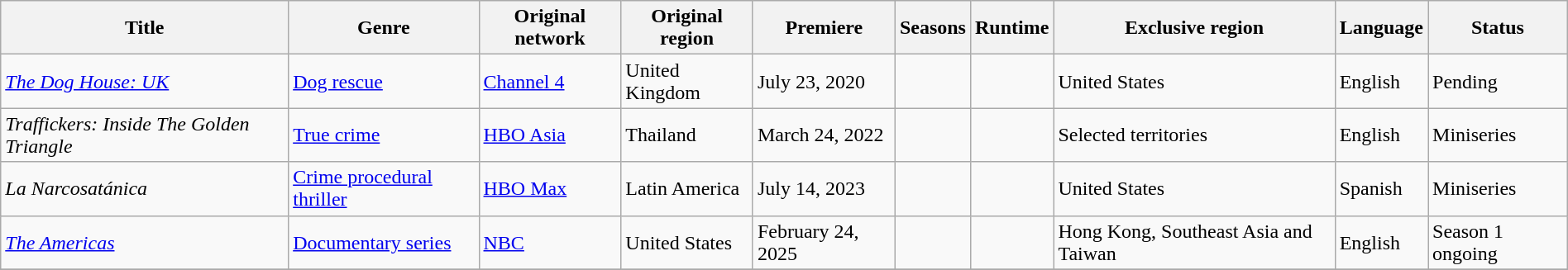<table class="wikitable sortable" style="width:100%;">
<tr>
<th>Title</th>
<th>Genre</th>
<th>Original network</th>
<th>Original region</th>
<th>Premiere</th>
<th>Seasons</th>
<th>Runtime</th>
<th>Exclusive region</th>
<th>Language</th>
<th>Status</th>
</tr>
<tr>
<td><em><a href='#'>The Dog House: UK</a></em></td>
<td><a href='#'>Dog rescue</a></td>
<td><a href='#'>Channel 4</a></td>
<td>United Kingdom</td>
<td>July 23, 2020</td>
<td></td>
<td></td>
<td>United States</td>
<td>English</td>
<td>Pending</td>
</tr>
<tr>
<td><em>Traffickers: Inside The Golden Triangle</em></td>
<td><a href='#'>True crime</a></td>
<td><a href='#'>HBO Asia</a></td>
<td>Thailand</td>
<td>March 24, 2022</td>
<td></td>
<td></td>
<td>Selected territories</td>
<td>English</td>
<td>Miniseries</td>
</tr>
<tr>
<td><em>La Narcosatánica</em></td>
<td><a href='#'>Crime procedural</a> <a href='#'>thriller</a></td>
<td><a href='#'>HBO Max</a></td>
<td>Latin America</td>
<td>July 14, 2023</td>
<td></td>
<td></td>
<td>United States</td>
<td>Spanish</td>
<td>Miniseries</td>
</tr>
<tr>
<td><em><a href='#'>The Americas</a></em></td>
<td><a href='#'>Documentary series</a></td>
<td><a href='#'>NBC</a></td>
<td>United States</td>
<td>February 24, 2025</td>
<td></td>
<td></td>
<td>Hong Kong, Southeast Asia and Taiwan</td>
<td>English</td>
<td>Season 1 ongoing</td>
</tr>
<tr>
</tr>
</table>
